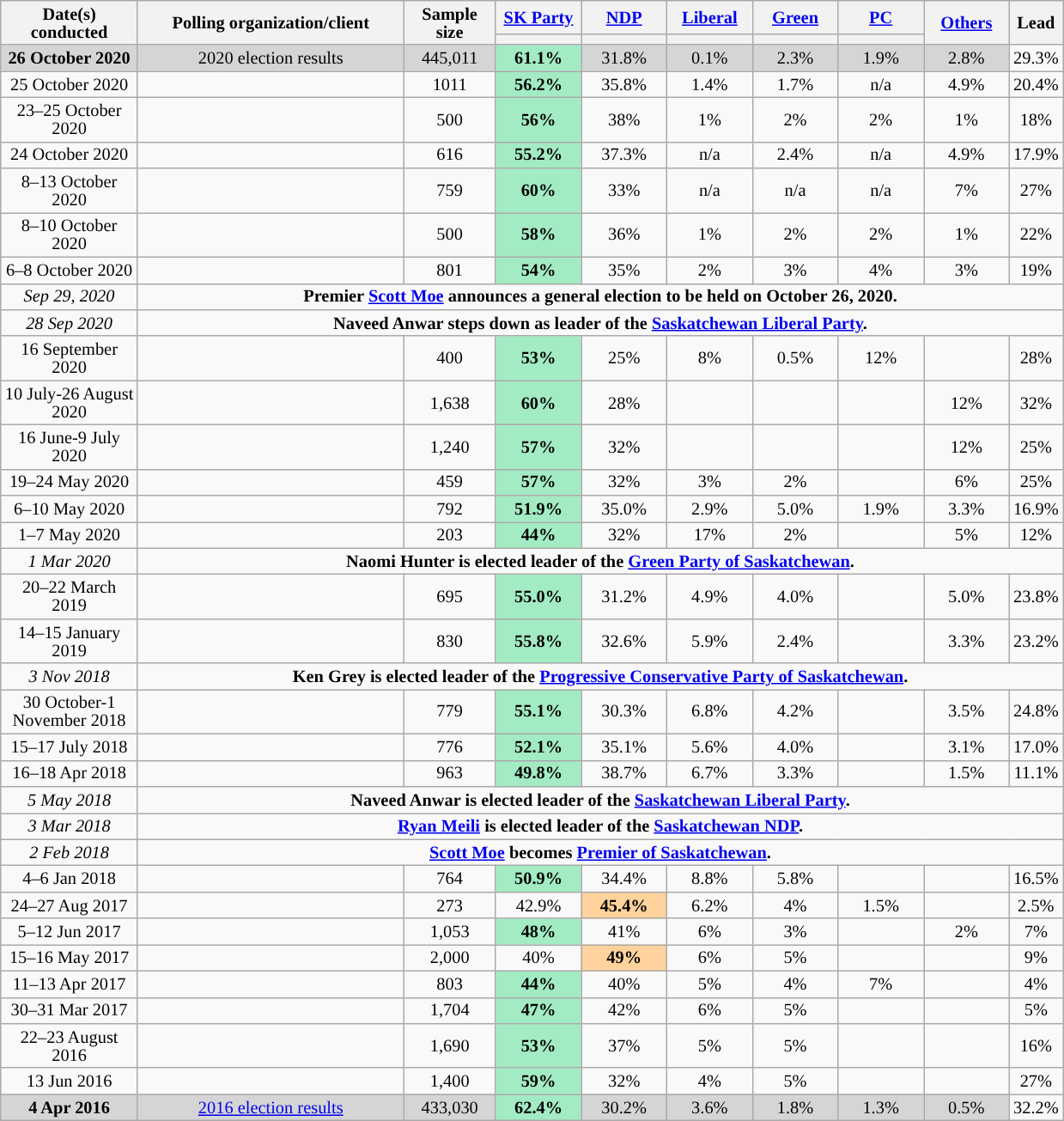<table class="wikitable collapsible sortable mw-datatable" style="text-align:center;font-size:85%;line-height:14px">
<tr>
<th style="width:100px;" rowspan="2">Date(s)<br>conducted</th>
<th style="width:200px;" rowspan="2">Polling organization/client</th>
<th style="width:65px;" rowspan="2">Sample size</th>
<th style="width:60px;" class="unsortable"><a href='#'>SK Party</a></th>
<th style="width:60px;" class="unsortable"><a href='#'>NDP</a></th>
<th style="width:60px;" class="unsortable"><a href='#'>Liberal</a></th>
<th style="width:60px;" class="unsortable"><a href='#'>Green</a></th>
<th style="width:60px;" class="unsortable"><a href='#'>PC</a></th>
<th class="unsortable" style="width:60px;" rowspan="2"><a href='#'>Others</a></th>
<th class="unsortable" style="width:30px;" rowspan="2">Lead</th>
</tr>
<tr>
<th class="unsortable" style="background:"></th>
<th class="unsortable" style="background:"></th>
<th class="unsortable" style="background:"></th>
<th class="unsortable" style="background:"></th>
<th class="unsortable" style="background:"></th>
</tr>
<tr>
<td style="background:#D5D5D5"><strong>26 October 2020</strong></td>
<td style="background:#D5D5D5">2020 election results</td>
<td style="background:#D5D5D5">445,011</td>
<td style="background:#a3ebc3"><strong>61.1%</strong></td>
<td style="background:#D5D5D5">31.8%</td>
<td style="background:#D5D5D5">0.1%</td>
<td style="background:#D5D5D5">2.3%</td>
<td style="background:#D5D5D5">1.9%</td>
<td style="background:#D5D5D5">2.8%</td>
<td style="background:">29.3%</td>
</tr>
<tr>
<td>25 October 2020</td>
<td></td>
<td>1011</td>
<td style="background:#a3ebc3"><strong>56.2%</strong></td>
<td>35.8%</td>
<td>1.4%</td>
<td>1.7%</td>
<td>n/a</td>
<td>4.9%</td>
<td style="background:">20.4%</td>
</tr>
<tr>
<td>23–25 October 2020</td>
<td></td>
<td>500</td>
<td style="background:#a3ebc3"><strong>56%</strong></td>
<td>38%</td>
<td>1%</td>
<td>2%</td>
<td>2%</td>
<td>1%</td>
<td style="background:">18%</td>
</tr>
<tr>
<td>24 October 2020</td>
<td></td>
<td>616</td>
<td style="background:#a3ebc3"><strong>55.2%</strong></td>
<td>37.3%</td>
<td>n/a</td>
<td>2.4%</td>
<td>n/a</td>
<td>4.9%</td>
<td style="background:">17.9%</td>
</tr>
<tr>
<td>8–13 October 2020</td>
<td></td>
<td>759</td>
<td style="background:#a3ebc3"><strong>60%</strong></td>
<td>33%</td>
<td>n/a</td>
<td>n/a</td>
<td>n/a</td>
<td>7%</td>
<td style="background:">27%</td>
</tr>
<tr>
<td>8–10 October 2020</td>
<td></td>
<td>500</td>
<td style="background:#a3ebc3"><strong>58%</strong></td>
<td>36%</td>
<td>1%</td>
<td>2%</td>
<td>2%</td>
<td>1%</td>
<td style="background:">22%</td>
</tr>
<tr>
<td>6–8 October 2020</td>
<td></td>
<td>801</td>
<td style="background:#a3ebc3"><strong>54%</strong></td>
<td>35%</td>
<td>2%</td>
<td>3%</td>
<td>4%</td>
<td>3%</td>
<td style="background:">19%</td>
</tr>
<tr>
<td><em>Sep 29, 2020</em></td>
<td colspan="10"><strong>Premier <a href='#'>Scott Moe</a> announces a general election to be held on October 26, 2020.</strong></td>
</tr>
<tr>
<td><em>28 Sep 2020</em></td>
<td colspan="9"><strong>Naveed Anwar steps down as leader of the <a href='#'>Saskatchewan Liberal Party</a>.</strong></td>
</tr>
<tr>
<td>16 September 2020</td>
<td></td>
<td>400</td>
<td style="background:#a3ebc3"><strong>53%</strong></td>
<td>25%</td>
<td>8%</td>
<td>0.5%</td>
<td>12%</td>
<td></td>
<td style="background:">28%</td>
</tr>
<tr>
<td>10 July-26 August 2020</td>
<td></td>
<td>1,638</td>
<td style="background:#a3ebc3"><strong>60%</strong></td>
<td>28%</td>
<td></td>
<td></td>
<td></td>
<td>12%</td>
<td style="background:">32%</td>
</tr>
<tr>
<td>16 June-9 July 2020</td>
<td></td>
<td>1,240</td>
<td style="background:#a3ebc3"><strong>57%</strong></td>
<td>32%</td>
<td></td>
<td></td>
<td></td>
<td>12%</td>
<td style="background:">25%</td>
</tr>
<tr>
<td>19–24 May 2020</td>
<td></td>
<td>459</td>
<td style="background:#a3ebc3"><strong>57%</strong></td>
<td>32%</td>
<td>3%</td>
<td>2%</td>
<td></td>
<td>6%</td>
<td style="background:">25%</td>
</tr>
<tr>
<td>6–10 May 2020</td>
<td></td>
<td>792</td>
<td style="background:#a3ebc3"><strong>51.9%</strong></td>
<td>35.0%</td>
<td>2.9%</td>
<td>5.0%</td>
<td>1.9%</td>
<td>3.3%</td>
<td style="background:">16.9%</td>
</tr>
<tr>
<td>1–7 May 2020</td>
<td></td>
<td>203</td>
<td style="background:#a3ebc3"><strong>44%</strong></td>
<td>32%</td>
<td>17%</td>
<td>2%</td>
<td></td>
<td>5%</td>
<td style="background:">12%</td>
</tr>
<tr>
<td><em>1 Mar 2020</em></td>
<td colspan="9"><strong>Naomi Hunter is elected leader of the <a href='#'>Green Party of Saskatchewan</a>.</strong></td>
</tr>
<tr>
<td>20–22 March 2019</td>
<td></td>
<td>695</td>
<td style="background:#a3ebc3"><strong>55.0%</strong></td>
<td>31.2%</td>
<td>4.9%</td>
<td>4.0%</td>
<td></td>
<td>5.0%</td>
<td style="background:">23.8%</td>
</tr>
<tr>
<td>14–15 January 2019</td>
<td></td>
<td>830</td>
<td style="background:#a3ebc3"><strong>55.8%</strong></td>
<td>32.6%</td>
<td>5.9%</td>
<td>2.4%</td>
<td></td>
<td>3.3%</td>
<td style="background:">23.2%</td>
</tr>
<tr>
<td><em>3 Nov 2018</em></td>
<td colspan="9"><strong>Ken Grey is elected leader of the <a href='#'>Progressive Conservative Party of Saskatchewan</a>.</strong></td>
</tr>
<tr>
<td>30 October-1 November 2018</td>
<td></td>
<td>779</td>
<td style="background:#a3ebc3"><strong>55.1%</strong></td>
<td>30.3%</td>
<td>6.8%</td>
<td>4.2%</td>
<td></td>
<td>3.5%</td>
<td style="background:">24.8%</td>
</tr>
<tr>
<td>15–17 July 2018</td>
<td></td>
<td>776</td>
<td style="background:#a3ebc3"><strong>52.1%</strong></td>
<td>35.1%</td>
<td>5.6%</td>
<td>4.0%</td>
<td></td>
<td>3.1%</td>
<td style="background:">17.0%</td>
</tr>
<tr>
<td>16–18 Apr 2018</td>
<td></td>
<td>963</td>
<td style="background:#a3ebc3"><strong>49.8%</strong></td>
<td>38.7%</td>
<td>6.7%</td>
<td>3.3%</td>
<td></td>
<td>1.5%</td>
<td style="background:">11.1%</td>
</tr>
<tr>
<td><em>5 May 2018</em></td>
<td colspan="9"><strong>Naveed Anwar is elected leader of the <a href='#'>Saskatchewan Liberal Party</a>.</strong></td>
</tr>
<tr>
<td><em>3 Mar 2018</em></td>
<td colspan="9"><strong><a href='#'>Ryan Meili</a> is elected leader of the <a href='#'>Saskatchewan NDP</a>.</strong></td>
</tr>
<tr>
<td><em>2 Feb 2018</em></td>
<td colspan="9"><strong><a href='#'>Scott Moe</a> becomes <a href='#'>Premier of Saskatchewan</a>.</strong></td>
</tr>
<tr>
<td>4–6 Jan 2018</td>
<td></td>
<td>764</td>
<td style="background:#a3ebc3"><strong>50.9%</strong></td>
<td>34.4%</td>
<td>8.8%</td>
<td>5.8%</td>
<td></td>
<td></td>
<td style="background:">16.5%</td>
</tr>
<tr>
<td>24–27 Aug 2017</td>
<td></td>
<td>273</td>
<td>42.9%</td>
<td style="background:#FFD39B"><strong>45.4%</strong></td>
<td>6.2%</td>
<td>4%</td>
<td>1.5%</td>
<td></td>
<td style="background:">2.5%</td>
</tr>
<tr>
<td>5–12 Jun 2017</td>
<td></td>
<td>1,053</td>
<td style="background:#a3ebc3"><strong>48%</strong></td>
<td>41%</td>
<td>6%</td>
<td>3%</td>
<td></td>
<td>2%</td>
<td style="background:">7%</td>
</tr>
<tr>
<td>15–16 May 2017</td>
<td></td>
<td>2,000</td>
<td>40%</td>
<td style="background:#FFD39B"><strong>49%</strong></td>
<td>6%</td>
<td>5%</td>
<td></td>
<td></td>
<td style="background:">9%</td>
</tr>
<tr>
<td>11–13 Apr 2017</td>
<td></td>
<td>803</td>
<td style="background:#a3ebc3"><strong>44%</strong></td>
<td>40%</td>
<td>5%</td>
<td>4%</td>
<td>7%</td>
<td></td>
<td style="background:">4%</td>
</tr>
<tr>
<td>30–31 Mar 2017</td>
<td></td>
<td>1,704</td>
<td style="background:#a3ebc3"><strong>47%</strong></td>
<td>42%</td>
<td>6%</td>
<td>5%</td>
<td></td>
<td></td>
<td style="background:">5%</td>
</tr>
<tr>
<td>22–23 August 2016</td>
<td></td>
<td>1,690</td>
<td style="background:#a3ebc3"><strong>53%</strong></td>
<td>37%</td>
<td>5%</td>
<td>5%</td>
<td></td>
<td></td>
<td style="background:">16%</td>
</tr>
<tr>
<td>13 Jun 2016</td>
<td></td>
<td>1,400</td>
<td style="background:#a3ebc3"><strong>59%</strong></td>
<td>32%</td>
<td>4%</td>
<td>5%</td>
<td></td>
<td></td>
<td style="background:">27%</td>
</tr>
<tr>
<td style="background:#D5D5D5"><strong>4 Apr 2016</strong></td>
<td style="background:#D5D5D5"><a href='#'>2016 election results</a></td>
<td style="background:#D5D5D5">433,030</td>
<td style="background:#a3ebc3"><strong>62.4%</strong></td>
<td style="background:#D5D5D5">30.2%</td>
<td style="background:#D5D5D5">3.6%</td>
<td style="background:#D5D5D5">1.8%</td>
<td style="background:#D5D5D5">1.3%</td>
<td style="background:#D5D5D5">0.5%</td>
<td style="background:">32.2%</td>
</tr>
</table>
